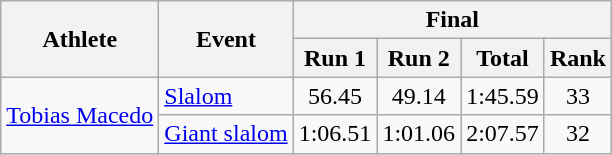<table class="wikitable">
<tr>
<th rowspan="2">Athlete</th>
<th rowspan="2">Event</th>
<th colspan="4">Final</th>
</tr>
<tr>
<th>Run 1</th>
<th>Run 2</th>
<th>Total</th>
<th>Rank</th>
</tr>
<tr>
<td rowspan=2><a href='#'>Tobias Macedo</a></td>
<td><a href='#'>Slalom</a></td>
<td align="center">56.45</td>
<td align="center">49.14</td>
<td align="center">1:45.59</td>
<td align="center">33</td>
</tr>
<tr>
<td><a href='#'>Giant slalom</a></td>
<td align="center">1:06.51</td>
<td align="center">1:01.06</td>
<td align="center">2:07.57</td>
<td align="center">32</td>
</tr>
</table>
